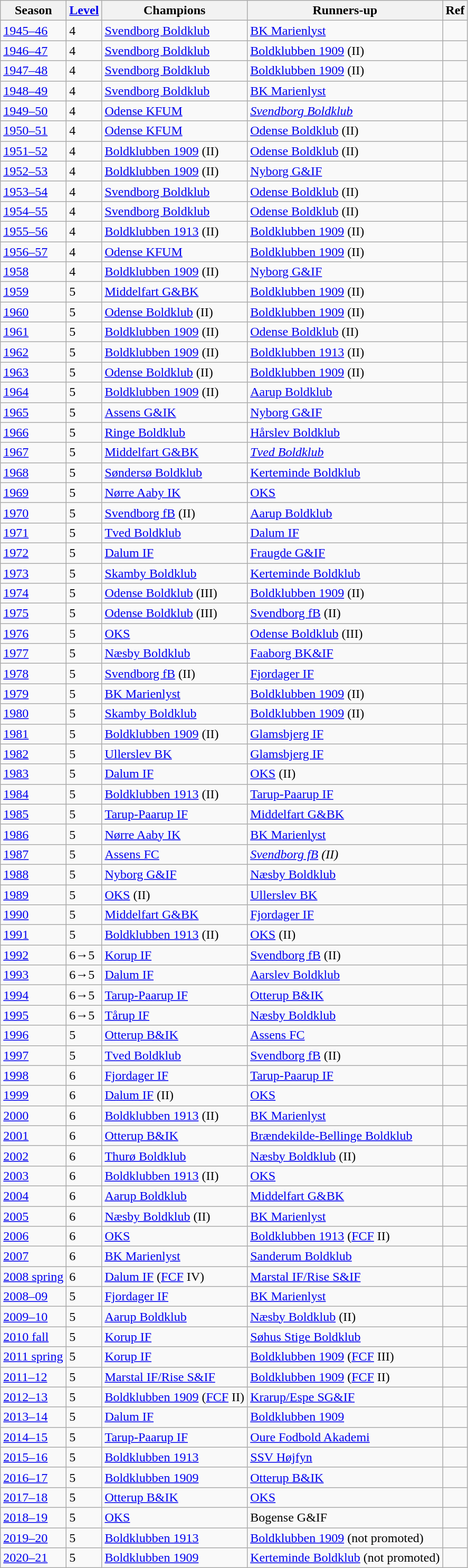<table class="sortable wikitable plainrowheaders">
<tr>
<th>Season</th>
<th><a href='#'>Level</a></th>
<th>Champions</th>
<th>Runners-up</th>
<th>Ref</th>
</tr>
<tr>
<td><a href='#'>1945–46</a></td>
<td>4</td>
<td><a href='#'>Svendborg Boldklub</a></td>
<td><a href='#'>BK Marienlyst</a></td>
<td></td>
</tr>
<tr>
<td><a href='#'>1946–47</a></td>
<td>4</td>
<td><a href='#'>Svendborg Boldklub</a></td>
<td><a href='#'>Boldklubben 1909</a> (II)</td>
<td></td>
</tr>
<tr>
<td><a href='#'>1947–48</a></td>
<td>4</td>
<td><a href='#'>Svendborg Boldklub</a></td>
<td><a href='#'>Boldklubben 1909</a> (II)</td>
<td></td>
</tr>
<tr>
<td><a href='#'>1948–49</a></td>
<td>4</td>
<td><a href='#'>Svendborg Boldklub</a></td>
<td><a href='#'>BK Marienlyst</a></td>
<td></td>
</tr>
<tr>
<td><a href='#'>1949–50</a></td>
<td>4</td>
<td><a href='#'>Odense KFUM</a></td>
<td><em><a href='#'>Svendborg Boldklub</a></em></td>
<td></td>
</tr>
<tr>
<td><a href='#'>1950–51</a></td>
<td>4</td>
<td><a href='#'>Odense KFUM</a></td>
<td><a href='#'>Odense Boldklub</a> (II)</td>
<td></td>
</tr>
<tr>
<td><a href='#'>1951–52</a></td>
<td>4</td>
<td><a href='#'>Boldklubben 1909</a> (II)</td>
<td><a href='#'>Odense Boldklub</a> (II)</td>
<td></td>
</tr>
<tr>
<td><a href='#'>1952–53</a></td>
<td>4</td>
<td><a href='#'>Boldklubben 1909</a> (II)</td>
<td><a href='#'>Nyborg G&IF</a></td>
<td></td>
</tr>
<tr>
<td><a href='#'>1953–54</a></td>
<td>4</td>
<td><a href='#'>Svendborg Boldklub</a></td>
<td><a href='#'>Odense Boldklub</a> (II)</td>
<td></td>
</tr>
<tr>
<td><a href='#'>1954–55</a></td>
<td>4</td>
<td><a href='#'>Svendborg Boldklub</a></td>
<td><a href='#'>Odense Boldklub</a> (II)</td>
<td></td>
</tr>
<tr>
<td><a href='#'>1955–56</a></td>
<td>4</td>
<td><a href='#'>Boldklubben 1913</a> (II)</td>
<td><a href='#'>Boldklubben 1909</a> (II)</td>
<td></td>
</tr>
<tr>
<td><a href='#'>1956–57</a></td>
<td>4</td>
<td><a href='#'>Odense KFUM</a></td>
<td><a href='#'>Boldklubben 1909</a> (II)</td>
<td></td>
</tr>
<tr>
<td><a href='#'>1958</a></td>
<td>4</td>
<td><a href='#'>Boldklubben 1909</a> (II)</td>
<td><a href='#'>Nyborg G&IF</a></td>
<td></td>
</tr>
<tr>
<td><a href='#'>1959</a></td>
<td>5</td>
<td><a href='#'>Middelfart G&BK</a></td>
<td><a href='#'>Boldklubben 1909</a> (II)</td>
<td></td>
</tr>
<tr>
<td><a href='#'>1960</a></td>
<td>5</td>
<td><a href='#'>Odense Boldklub</a> (II)</td>
<td><a href='#'>Boldklubben 1909</a> (II)</td>
<td></td>
</tr>
<tr>
<td><a href='#'>1961</a></td>
<td>5</td>
<td><a href='#'>Boldklubben 1909</a> (II)</td>
<td><a href='#'>Odense Boldklub</a> (II)</td>
<td></td>
</tr>
<tr>
<td><a href='#'>1962</a></td>
<td>5</td>
<td><a href='#'>Boldklubben 1909</a> (II)</td>
<td><a href='#'>Boldklubben 1913</a> (II)</td>
<td></td>
</tr>
<tr>
<td><a href='#'>1963</a></td>
<td>5</td>
<td><a href='#'>Odense Boldklub</a> (II)</td>
<td><a href='#'>Boldklubben 1909</a> (II)</td>
<td></td>
</tr>
<tr>
<td><a href='#'>1964</a></td>
<td>5</td>
<td><a href='#'>Boldklubben 1909</a> (II)</td>
<td><a href='#'>Aarup Boldklub</a></td>
<td></td>
</tr>
<tr>
<td><a href='#'>1965</a></td>
<td>5</td>
<td><a href='#'>Assens G&IK</a></td>
<td><a href='#'>Nyborg G&IF</a></td>
<td></td>
</tr>
<tr>
<td><a href='#'>1966</a></td>
<td>5</td>
<td><a href='#'>Ringe Boldklub</a></td>
<td><a href='#'>Hårslev Boldklub</a></td>
<td></td>
</tr>
<tr>
<td><a href='#'>1967</a></td>
<td>5</td>
<td><a href='#'>Middelfart G&BK</a></td>
<td><em><a href='#'>Tved Boldklub</a></em></td>
<td></td>
</tr>
<tr>
<td><a href='#'>1968</a></td>
<td>5</td>
<td><a href='#'>Søndersø Boldklub</a></td>
<td><a href='#'>Kerteminde Boldklub</a></td>
<td></td>
</tr>
<tr>
<td><a href='#'>1969</a></td>
<td>5</td>
<td><a href='#'>Nørre Aaby IK</a></td>
<td><a href='#'>OKS</a></td>
<td></td>
</tr>
<tr>
<td><a href='#'>1970</a></td>
<td>5</td>
<td><a href='#'>Svendborg fB</a> (II)</td>
<td><a href='#'>Aarup Boldklub</a></td>
<td></td>
</tr>
<tr>
<td><a href='#'>1971</a></td>
<td>5</td>
<td><a href='#'>Tved Boldklub</a></td>
<td><a href='#'>Dalum IF</a></td>
<td></td>
</tr>
<tr>
<td><a href='#'>1972</a></td>
<td>5</td>
<td><a href='#'>Dalum IF</a></td>
<td><a href='#'>Fraugde G&IF</a></td>
<td></td>
</tr>
<tr>
<td><a href='#'>1973</a></td>
<td>5</td>
<td><a href='#'>Skamby Boldklub</a></td>
<td><a href='#'>Kerteminde Boldklub</a></td>
<td></td>
</tr>
<tr>
<td><a href='#'>1974</a></td>
<td>5</td>
<td><a href='#'>Odense Boldklub</a> (III)</td>
<td><a href='#'>Boldklubben 1909</a> (II)</td>
<td></td>
</tr>
<tr>
<td><a href='#'>1975</a></td>
<td>5</td>
<td><a href='#'>Odense Boldklub</a> (III)</td>
<td><a href='#'>Svendborg fB</a> (II)</td>
<td></td>
</tr>
<tr>
<td><a href='#'>1976</a></td>
<td>5</td>
<td><a href='#'>OKS</a></td>
<td><a href='#'>Odense Boldklub</a> (III)</td>
<td></td>
</tr>
<tr>
<td><a href='#'>1977</a></td>
<td>5</td>
<td><a href='#'>Næsby Boldklub</a></td>
<td><a href='#'>Faaborg BK&IF</a></td>
<td></td>
</tr>
<tr>
<td><a href='#'>1978</a></td>
<td>5</td>
<td><a href='#'>Svendborg fB</a> (II)</td>
<td><a href='#'>Fjordager IF</a></td>
<td></td>
</tr>
<tr>
<td><a href='#'>1979</a></td>
<td>5</td>
<td><a href='#'>BK Marienlyst</a></td>
<td><a href='#'>Boldklubben 1909</a> (II)</td>
<td></td>
</tr>
<tr>
<td><a href='#'>1980</a></td>
<td>5</td>
<td><a href='#'>Skamby Boldklub</a></td>
<td><a href='#'>Boldklubben 1909</a> (II)</td>
<td></td>
</tr>
<tr>
<td><a href='#'>1981</a></td>
<td>5</td>
<td><a href='#'>Boldklubben 1909</a> (II)</td>
<td><a href='#'>Glamsbjerg IF</a></td>
<td></td>
</tr>
<tr>
<td><a href='#'>1982</a></td>
<td>5</td>
<td><a href='#'>Ullerslev BK</a></td>
<td><a href='#'>Glamsbjerg IF</a></td>
<td></td>
</tr>
<tr>
<td><a href='#'>1983</a></td>
<td>5</td>
<td><a href='#'>Dalum IF</a></td>
<td><a href='#'>OKS</a> (II)</td>
<td></td>
</tr>
<tr>
<td><a href='#'>1984</a></td>
<td>5</td>
<td><a href='#'>Boldklubben 1913</a> (II)</td>
<td><a href='#'>Tarup-Paarup IF</a></td>
<td></td>
</tr>
<tr>
<td><a href='#'>1985</a></td>
<td>5</td>
<td><a href='#'>Tarup-Paarup IF</a></td>
<td><a href='#'>Middelfart G&BK</a></td>
<td></td>
</tr>
<tr>
<td><a href='#'>1986</a></td>
<td>5</td>
<td><a href='#'>Nørre Aaby IK</a></td>
<td><a href='#'>BK Marienlyst</a></td>
<td></td>
</tr>
<tr>
<td><a href='#'>1987</a></td>
<td>5</td>
<td><a href='#'>Assens FC</a></td>
<td><em><a href='#'>Svendborg fB</a> (II)</em></td>
<td></td>
</tr>
<tr>
<td><a href='#'>1988</a></td>
<td>5</td>
<td><a href='#'>Nyborg G&IF</a></td>
<td><a href='#'>Næsby Boldklub</a></td>
<td></td>
</tr>
<tr>
<td><a href='#'>1989</a></td>
<td>5</td>
<td><a href='#'>OKS</a> (II)</td>
<td><a href='#'>Ullerslev BK</a></td>
<td></td>
</tr>
<tr>
<td><a href='#'>1990</a></td>
<td>5</td>
<td><a href='#'>Middelfart G&BK</a></td>
<td><a href='#'>Fjordager IF</a></td>
<td></td>
</tr>
<tr>
<td><a href='#'>1991</a></td>
<td>5</td>
<td><a href='#'>Boldklubben 1913</a> (II)</td>
<td><a href='#'>OKS</a> (II)</td>
<td></td>
</tr>
<tr>
<td><a href='#'>1992</a></td>
<td>6→5</td>
<td><a href='#'>Korup IF</a></td>
<td><a href='#'>Svendborg fB</a> (II)</td>
<td></td>
</tr>
<tr>
<td><a href='#'>1993</a></td>
<td>6→5</td>
<td><a href='#'>Dalum IF</a></td>
<td><a href='#'>Aarslev Boldklub</a></td>
<td></td>
</tr>
<tr>
<td><a href='#'>1994</a></td>
<td>6→5</td>
<td><a href='#'>Tarup-Paarup IF</a></td>
<td><a href='#'>Otterup B&IK</a></td>
<td></td>
</tr>
<tr>
<td><a href='#'>1995</a></td>
<td>6→5</td>
<td><a href='#'>Tårup IF</a></td>
<td><a href='#'>Næsby Boldklub</a></td>
<td></td>
</tr>
<tr>
<td><a href='#'>1996</a></td>
<td>5</td>
<td><a href='#'>Otterup B&IK</a></td>
<td><a href='#'>Assens FC</a></td>
<td></td>
</tr>
<tr>
<td><a href='#'>1997</a></td>
<td>5</td>
<td><a href='#'>Tved Boldklub</a></td>
<td><a href='#'>Svendborg fB</a> (II)</td>
<td></td>
</tr>
<tr>
<td><a href='#'>1998</a></td>
<td>6</td>
<td><a href='#'>Fjordager IF</a></td>
<td><a href='#'>Tarup-Paarup IF</a></td>
<td></td>
</tr>
<tr>
<td><a href='#'>1999</a></td>
<td>6</td>
<td><a href='#'>Dalum IF</a> (II)</td>
<td><a href='#'>OKS</a></td>
<td></td>
</tr>
<tr>
<td><a href='#'>2000</a></td>
<td>6</td>
<td><a href='#'>Boldklubben 1913</a> (II)</td>
<td><a href='#'>BK Marienlyst</a></td>
<td></td>
</tr>
<tr>
<td><a href='#'>2001</a></td>
<td>6</td>
<td><a href='#'>Otterup B&IK</a></td>
<td><a href='#'>Brændekilde-Bellinge Boldklub</a></td>
<td></td>
</tr>
<tr>
<td><a href='#'>2002</a></td>
<td>6</td>
<td><a href='#'>Thurø Boldklub</a></td>
<td><a href='#'>Næsby Boldklub</a> (II)</td>
<td></td>
</tr>
<tr>
<td><a href='#'>2003</a></td>
<td>6</td>
<td><a href='#'>Boldklubben 1913</a> (II)</td>
<td><a href='#'>OKS</a></td>
<td></td>
</tr>
<tr>
<td><a href='#'>2004</a></td>
<td>6</td>
<td><a href='#'>Aarup Boldklub</a></td>
<td><a href='#'>Middelfart G&BK</a></td>
<td></td>
</tr>
<tr>
<td><a href='#'>2005</a></td>
<td>6</td>
<td><a href='#'>Næsby Boldklub</a> (II)</td>
<td><a href='#'>BK Marienlyst</a></td>
<td></td>
</tr>
<tr>
<td><a href='#'>2006</a></td>
<td>6</td>
<td><a href='#'>OKS</a></td>
<td><a href='#'>Boldklubben 1913</a> (<a href='#'>FCF</a> II)</td>
<td></td>
</tr>
<tr>
<td><a href='#'>2007</a></td>
<td>6</td>
<td><a href='#'>BK Marienlyst</a></td>
<td><a href='#'>Sanderum Boldklub</a></td>
<td></td>
</tr>
<tr>
<td><a href='#'>2008 spring</a></td>
<td>6</td>
<td><a href='#'>Dalum IF</a> (<a href='#'>FCF</a> IV)</td>
<td><a href='#'>Marstal IF/Rise S&IF</a></td>
<td></td>
</tr>
<tr>
<td><a href='#'>2008–09</a></td>
<td>5</td>
<td><a href='#'>Fjordager IF</a></td>
<td><a href='#'>BK Marienlyst</a></td>
<td></td>
</tr>
<tr>
<td><a href='#'>2009–10</a></td>
<td>5</td>
<td><a href='#'>Aarup Boldklub</a></td>
<td><a href='#'>Næsby Boldklub</a> (II)</td>
<td></td>
</tr>
<tr>
<td><a href='#'>2010 fall</a></td>
<td>5</td>
<td><a href='#'>Korup IF</a></td>
<td><a href='#'>Søhus Stige Boldklub</a></td>
<td></td>
</tr>
<tr>
<td><a href='#'>2011 spring</a></td>
<td>5</td>
<td><a href='#'>Korup IF</a></td>
<td><a href='#'>Boldklubben 1909</a> (<a href='#'>FCF</a> III)</td>
<td></td>
</tr>
<tr>
<td><a href='#'>2011–12</a></td>
<td>5</td>
<td><a href='#'>Marstal IF/Rise S&IF</a></td>
<td><a href='#'>Boldklubben 1909</a> (<a href='#'>FCF</a> II)</td>
<td></td>
</tr>
<tr>
<td><a href='#'>2012–13</a></td>
<td>5</td>
<td><a href='#'>Boldklubben 1909</a> (<a href='#'>FCF</a> II)</td>
<td><a href='#'>Krarup/Espe SG&IF</a></td>
<td></td>
</tr>
<tr>
<td><a href='#'>2013–14</a></td>
<td>5</td>
<td><a href='#'>Dalum IF</a></td>
<td><a href='#'>Boldklubben 1909</a></td>
<td></td>
</tr>
<tr>
<td><a href='#'>2014–15</a></td>
<td>5</td>
<td><a href='#'>Tarup-Paarup IF</a></td>
<td><a href='#'>Oure Fodbold Akademi</a></td>
<td></td>
</tr>
<tr>
<td><a href='#'>2015–16</a></td>
<td>5</td>
<td><a href='#'>Boldklubben 1913</a></td>
<td><a href='#'>SSV Højfyn</a></td>
<td></td>
</tr>
<tr>
<td><a href='#'>2016–17</a></td>
<td>5</td>
<td><a href='#'>Boldklubben 1909</a></td>
<td><a href='#'>Otterup B&IK</a></td>
<td></td>
</tr>
<tr>
<td><a href='#'>2017–18</a></td>
<td>5</td>
<td><a href='#'>Otterup B&IK</a></td>
<td><a href='#'>OKS</a></td>
<td></td>
</tr>
<tr>
<td><a href='#'>2018–19</a></td>
<td>5</td>
<td><a href='#'>OKS</a></td>
<td>Bogense G&IF</td>
<td></td>
</tr>
<tr>
<td><a href='#'>2019–20</a></td>
<td>5</td>
<td><a href='#'>Boldklubben 1913</a></td>
<td><a href='#'>Boldklubben 1909</a> (not promoted)</td>
<td></td>
</tr>
<tr>
<td><a href='#'>2020–21</a></td>
<td>5</td>
<td><a href='#'>Boldklubben 1909</a></td>
<td><a href='#'>Kerteminde Boldklub</a> (not promoted)</td>
<td></td>
</tr>
</table>
